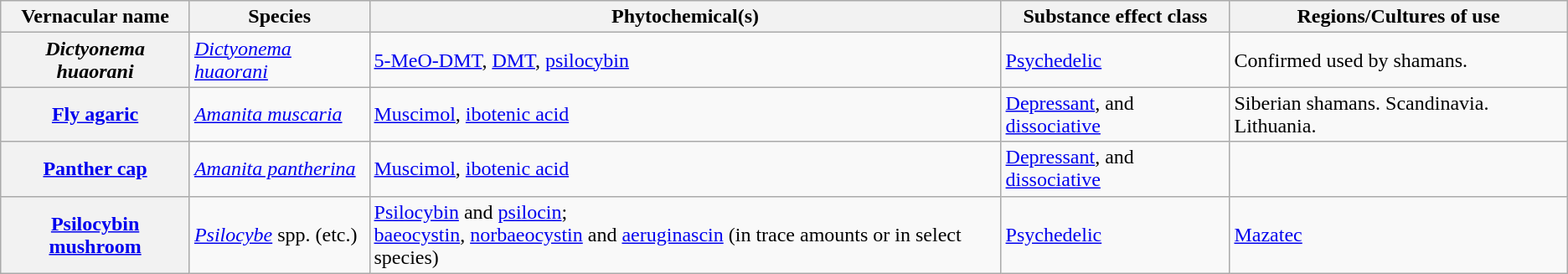<table class="wikitable sortable">
<tr>
<th>Vernacular name</th>
<th>Species</th>
<th>Phytochemical(s)</th>
<th>Substance effect class</th>
<th>Regions/Cultures of use</th>
</tr>
<tr>
<th><em>Dictyonema huaorani</em></th>
<td><em><a href='#'>Dictyonema huaorani</a></em></td>
<td><a href='#'>5-MeO-DMT</a>, <a href='#'>DMT</a>, <a href='#'>psilocybin</a></td>
<td><a href='#'>Psychedelic</a></td>
<td>Confirmed used by shamans.</td>
</tr>
<tr>
<th><a href='#'>Fly agaric</a></th>
<td><em><a href='#'>Amanita muscaria</a></em></td>
<td><a href='#'>Muscimol</a>, <a href='#'>ibotenic acid</a></td>
<td><a href='#'>Depressant</a>, and <a href='#'>dissociative</a></td>
<td>Siberian shamans. Scandinavia. Lithuania.</td>
</tr>
<tr>
<th><a href='#'>Panther cap</a></th>
<td><em><a href='#'>Amanita pantherina</a></em></td>
<td><a href='#'>Muscimol</a>, <a href='#'>ibotenic acid</a></td>
<td><a href='#'>Depressant</a>, and <a href='#'>dissociative</a></td>
<td></td>
</tr>
<tr highly poisonous and is toxic to consume>
<th><a href='#'>Psilocybin mushroom</a></th>
<td><em><a href='#'>Psilocybe</a></em> spp. (etc.)</td>
<td><a href='#'>Psilocybin</a> and <a href='#'>psilocin</a>;<br><a href='#'>baeocystin</a>, <a href='#'>norbaeocystin</a> and <a href='#'>aeruginascin</a> (in trace amounts or in select species)</td>
<td><a href='#'>Psychedelic</a></td>
<td><a href='#'>Mazatec</a></td>
</tr>
</table>
